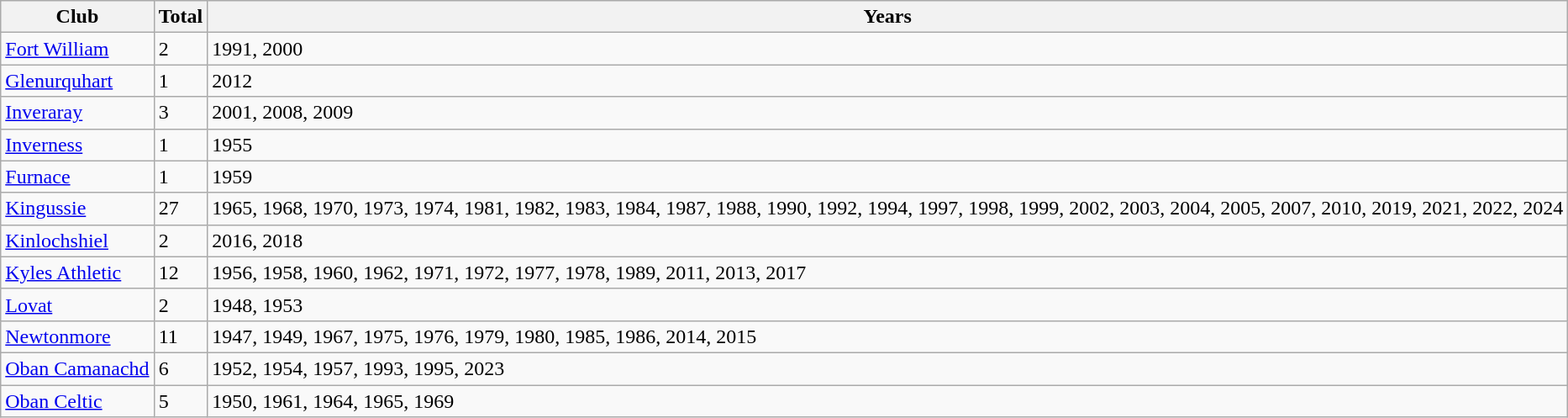<table class="wikitable sortable">
<tr>
<th>Club</th>
<th>Total</th>
<th>Years</th>
</tr>
<tr>
<td><a href='#'>Fort William</a></td>
<td>2</td>
<td>1991, 2000</td>
</tr>
<tr>
<td><a href='#'>Glenurquhart</a></td>
<td>1</td>
<td>2012</td>
</tr>
<tr>
<td><a href='#'>Inveraray</a></td>
<td>3</td>
<td>2001, 2008, 2009</td>
</tr>
<tr>
<td><a href='#'>Inverness</a></td>
<td>1</td>
<td>1955</td>
</tr>
<tr>
<td><a href='#'>Furnace</a></td>
<td>1</td>
<td>1959</td>
</tr>
<tr>
<td><a href='#'>Kingussie</a></td>
<td>27</td>
<td>1965, 1968, 1970, 1973, 1974, 1981, 1982, 1983, 1984, 1987, 1988, 1990, 1992, 1994, 1997, 1998, 1999, 2002, 2003, 2004, 2005, 2007, 2010, 2019, 2021, 2022, 2024</td>
</tr>
<tr>
<td><a href='#'>Kinlochshiel</a></td>
<td>2</td>
<td>2016, 2018</td>
</tr>
<tr>
<td><a href='#'>Kyles Athletic</a></td>
<td>12</td>
<td>1956, 1958, 1960, 1962, 1971, 1972, 1977, 1978, 1989, 2011, 2013, 2017</td>
</tr>
<tr>
<td><a href='#'>Lovat</a></td>
<td>2</td>
<td>1948, 1953</td>
</tr>
<tr>
<td><a href='#'>Newtonmore</a></td>
<td>11</td>
<td>1947, 1949, 1967, 1975, 1976, 1979, 1980, 1985, 1986, 2014, 2015</td>
</tr>
<tr>
<td><a href='#'>Oban Camanachd</a></td>
<td>6</td>
<td>1952, 1954, 1957, 1993, 1995, 2023</td>
</tr>
<tr>
<td><a href='#'>Oban Celtic</a></td>
<td>5</td>
<td>1950, 1961, 1964, 1965, 1969</td>
</tr>
</table>
